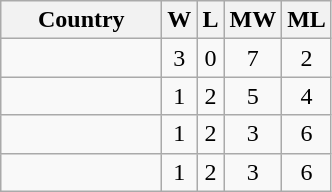<table class="wikitable sortable" style="text-align:center">
<tr>
<th width=100>Country</th>
<th>W</th>
<th>L</th>
<th>MW</th>
<th>ML</th>
</tr>
<tr>
<td align=left><strong></strong></td>
<td>3</td>
<td>0</td>
<td>7</td>
<td>2</td>
</tr>
<tr>
<td align=left></td>
<td>1</td>
<td>2</td>
<td>5</td>
<td>4</td>
</tr>
<tr>
<td align=left></td>
<td>1</td>
<td>2</td>
<td>3</td>
<td>6</td>
</tr>
<tr>
<td align=left></td>
<td>1</td>
<td>2</td>
<td>3</td>
<td>6</td>
</tr>
</table>
